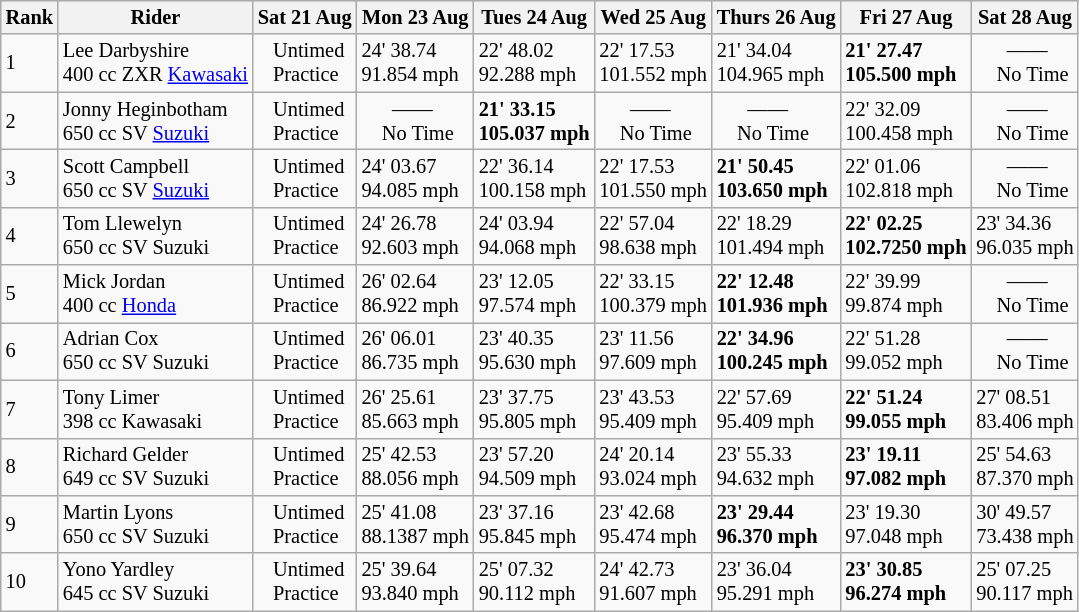<table class="wikitable" style="font-size: 85%;">
<tr style="background:#efefef;">
<th>Rank</th>
<th>Rider</th>
<th>Sat 21 Aug</th>
<th>Mon 23 Aug</th>
<th>Tues 24 Aug</th>
<th>Wed 25 Aug</th>
<th>Thurs 26 Aug</th>
<th>Fri 27 Aug</th>
<th>Sat 28 Aug</th>
</tr>
<tr>
<td>1</td>
<td> Lee Darbyshire<br> 400 cc ZXR <a href='#'>Kawasaki</a></td>
<td>   Untimed<br>   Practice</td>
<td>24' 38.74 <br> 91.854 mph</td>
<td>22' 48.02 <br> 92.288 mph</td>
<td>22' 17.53 <br> 101.552 mph</td>
<td>21' 34.04 <br> 104.965 mph</td>
<td><strong>21' 27.47 <br> 105.500 mph</strong></td>
<td>      ——<br>    No Time</td>
</tr>
<tr>
<td>2</td>
<td> Jonny Heginbotham<br> 650 cc SV <a href='#'>Suzuki</a></td>
<td>   Untimed<br>   Practice</td>
<td>      ——<br>    No Time</td>
<td><strong>21' 33.15 <br> 105.037 mph</strong></td>
<td>      ——<br>    No Time</td>
<td>      ——<br>    No Time</td>
<td>22' 32.09 <br> 100.458 mph</td>
<td>      ——<br>    No Time</td>
</tr>
<tr>
<td>3</td>
<td> Scott Campbell<br> 650 cc SV <a href='#'>Suzuki</a></td>
<td>   Untimed<br>   Practice</td>
<td>24' 03.67 <br> 94.085 mph</td>
<td>22' 36.14 <br> 100.158 mph</td>
<td>22' 17.53 <br> 101.550 mph</td>
<td><strong>21' 50.45 <br> 103.650 mph</strong></td>
<td>22' 01.06 <br> 102.818 mph</td>
<td>      ——<br>    No Time</td>
</tr>
<tr>
<td>4</td>
<td> Tom Llewelyn<br> 650 cc SV Suzuki</td>
<td>   Untimed<br>   Practice</td>
<td>24' 26.78 <br> 92.603 mph</td>
<td>24' 03.94 <br> 94.068 mph</td>
<td>22' 57.04 <br> 98.638 mph</td>
<td>22' 18.29 <br> 101.494 mph</td>
<td><strong>22' 02.25 <br> 102.7250 mph</strong></td>
<td>23' 34.36 <br> 96.035 mph</td>
</tr>
<tr>
<td>5</td>
<td> Mick Jordan<br> 400 cc  <a href='#'>Honda</a></td>
<td>   Untimed<br>   Practice</td>
<td>26' 02.64 <br> 86.922 mph</td>
<td>23' 12.05 <br> 97.574 mph</td>
<td>22' 33.15 <br> 100.379 mph</td>
<td><strong>22' 12.48 <br> 101.936 mph</strong></td>
<td>22' 39.99 <br> 99.874 mph</td>
<td>      ——<br>    No Time</td>
</tr>
<tr>
<td>6</td>
<td> Adrian Cox<br> 650 cc SV Suzuki</td>
<td>   Untimed<br>   Practice</td>
<td>26' 06.01 <br> 86.735 mph</td>
<td>23' 40.35 <br> 95.630 mph</td>
<td>23' 11.56 <br> 97.609 mph</td>
<td><strong>22' 34.96 <br> 100.245 mph</strong></td>
<td>22' 51.28 <br> 99.052 mph</td>
<td>      ——<br>    No Time</td>
</tr>
<tr>
<td>7</td>
<td> Tony Limer<br> 398 cc Kawasaki</td>
<td>   Untimed<br>   Practice</td>
<td>26' 25.61 <br> 85.663 mph</td>
<td>23' 37.75 <br> 95.805 mph</td>
<td>23' 43.53 <br> 95.409 mph</td>
<td>22' 57.69 <br> 95.409 mph</td>
<td><strong>22' 51.24 <br> 99.055 mph</strong></td>
<td>27' 08.51 <br> 83.406 mph</td>
</tr>
<tr>
<td>8</td>
<td> Richard Gelder<br> 649 cc SV Suzuki</td>
<td>   Untimed<br>   Practice</td>
<td>25' 42.53 <br> 88.056 mph</td>
<td>23' 57.20 <br> 94.509 mph</td>
<td>24' 20.14 <br> 93.024 mph</td>
<td>23' 55.33 <br> 94.632 mph</td>
<td><strong>23' 19.11 <br> 97.082 mph</strong></td>
<td>25' 54.63 <br> 87.370 mph</td>
</tr>
<tr>
<td>9</td>
<td> Martin Lyons<br> 650 cc SV Suzuki</td>
<td>   Untimed<br>   Practice</td>
<td>25' 41.08 <br> 88.1387 mph</td>
<td>23' 37.16 <br> 95.845 mph</td>
<td>23' 42.68 <br> 95.474 mph</td>
<td><strong>23' 29.44 <br> 96.370 mph</strong></td>
<td>23' 19.30 <br> 97.048 mph</td>
<td>30' 49.57 <br> 73.438 mph</td>
</tr>
<tr>
<td>10</td>
<td> Yono Yardley<br> 645 cc SV Suzuki</td>
<td>   Untimed<br>   Practice</td>
<td>25' 39.64 <br> 93.840 mph</td>
<td>25' 07.32 <br> 90.112 mph</td>
<td>24' 42.73 <br> 91.607 mph</td>
<td>23' 36.04 <br> 95.291 mph</td>
<td><strong>23' 30.85 <br> 96.274 mph</strong></td>
<td>25' 07.25 <br> 90.117 mph</td>
</tr>
</table>
